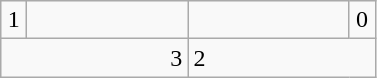<table class=wikitable>
<tr>
<td align=center width=10>1</td>
<td align="center" width="100"></td>
<td align="center" width="100" !></td>
<td align="center" width="10">0</td>
</tr>
<tr>
<td colspan=2 align=right>3</td>
<td colspan="2">2</td>
</tr>
</table>
